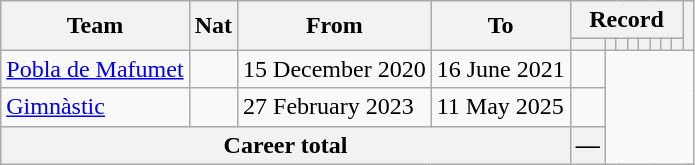<table class="wikitable" style="text-align: center">
<tr>
<th rowspan="2">Team</th>
<th rowspan="2">Nat</th>
<th rowspan="2">From</th>
<th rowspan="2">To</th>
<th colspan="8">Record</th>
<th rowspan=2></th>
</tr>
<tr>
<th></th>
<th></th>
<th></th>
<th></th>
<th></th>
<th></th>
<th></th>
<th></th>
</tr>
<tr>
<td align="left"><a href='#'>Pobla de Mafumet</a></td>
<td></td>
<td align=left>15 December 2020</td>
<td align=left>16 June 2021<br></td>
<td></td>
</tr>
<tr>
<td align="left"><a href='#'>Gimnàstic</a></td>
<td></td>
<td align=left>27 February 2023</td>
<td align=left>11 May 2025<br></td>
<td></td>
</tr>
<tr>
<th colspan="4">Career total<br></th>
<th>—</th>
</tr>
</table>
